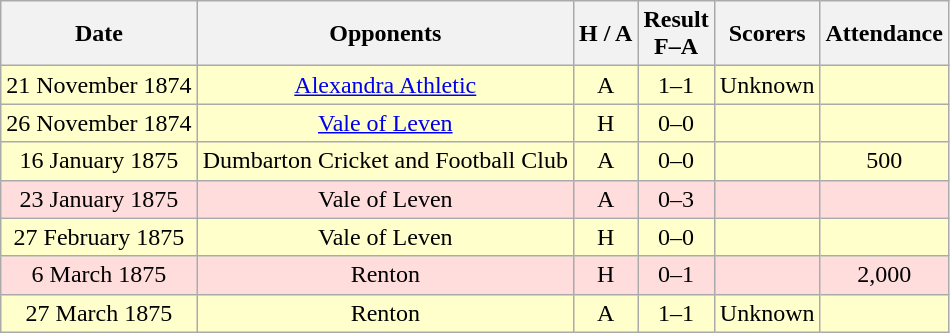<table class="wikitable" style="text-align:center">
<tr>
<th>Date</th>
<th>Opponents</th>
<th>H / A</th>
<th>Result<br>F–A</th>
<th>Scorers</th>
<th>Attendance</th>
</tr>
<tr bgcolor=#ffffcc>
<td>21 November 1874</td>
<td><a href='#'>Alexandra Athletic</a></td>
<td>A</td>
<td>1–1</td>
<td>Unknown</td>
<td></td>
</tr>
<tr bgcolor=#ffffcc>
<td>26 November 1874</td>
<td><a href='#'>Vale of Leven</a></td>
<td>H</td>
<td>0–0</td>
<td></td>
<td></td>
</tr>
<tr bgcolor=#ffffcc>
<td>16 January 1875</td>
<td>Dumbarton Cricket and Football Club</td>
<td>A</td>
<td>0–0</td>
<td></td>
<td>500</td>
</tr>
<tr bgcolor=#ffdddd>
<td>23 January 1875</td>
<td>Vale of Leven</td>
<td>A</td>
<td>0–3</td>
<td></td>
<td></td>
</tr>
<tr bgcolor=#ffffcc>
<td>27 February 1875</td>
<td>Vale of Leven</td>
<td>H</td>
<td>0–0</td>
<td></td>
<td></td>
</tr>
<tr bgcolor=#ffdddd>
<td>6 March 1875</td>
<td>Renton</td>
<td>H</td>
<td>0–1</td>
<td></td>
<td>2,000</td>
</tr>
<tr bgcolor=#ffffcc>
<td>27 March 1875</td>
<td>Renton</td>
<td>A</td>
<td>1–1</td>
<td>Unknown</td>
<td></td>
</tr>
</table>
